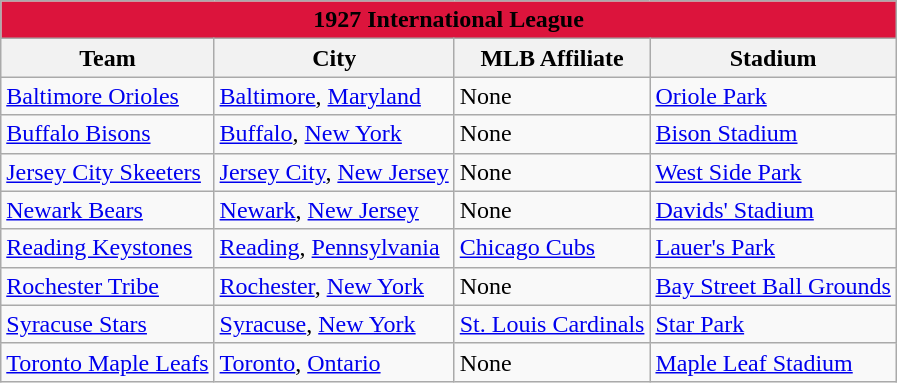<table class="wikitable" style="width:auto">
<tr>
<td bgcolor="#DC143C" align="center" colspan="7"><strong><span>1927 International League</span></strong></td>
</tr>
<tr>
<th>Team</th>
<th>City</th>
<th>MLB Affiliate</th>
<th>Stadium</th>
</tr>
<tr>
<td><a href='#'>Baltimore Orioles</a></td>
<td><a href='#'>Baltimore</a>, <a href='#'>Maryland</a></td>
<td>None</td>
<td><a href='#'>Oriole Park</a></td>
</tr>
<tr>
<td><a href='#'>Buffalo Bisons</a></td>
<td><a href='#'>Buffalo</a>, <a href='#'>New York</a></td>
<td>None</td>
<td><a href='#'>Bison Stadium</a></td>
</tr>
<tr>
<td><a href='#'>Jersey City Skeeters</a></td>
<td><a href='#'>Jersey City</a>, <a href='#'>New Jersey</a></td>
<td>None</td>
<td><a href='#'>West Side Park</a></td>
</tr>
<tr>
<td><a href='#'>Newark Bears</a></td>
<td><a href='#'>Newark</a>, <a href='#'>New Jersey</a></td>
<td>None</td>
<td><a href='#'>Davids' Stadium</a></td>
</tr>
<tr>
<td><a href='#'>Reading Keystones</a></td>
<td><a href='#'>Reading</a>, <a href='#'>Pennsylvania</a></td>
<td><a href='#'>Chicago Cubs</a></td>
<td><a href='#'>Lauer's Park</a></td>
</tr>
<tr>
<td><a href='#'>Rochester Tribe</a></td>
<td><a href='#'>Rochester</a>, <a href='#'>New York</a></td>
<td>None</td>
<td><a href='#'>Bay Street Ball Grounds</a></td>
</tr>
<tr>
<td><a href='#'>Syracuse Stars</a></td>
<td><a href='#'>Syracuse</a>, <a href='#'>New York</a></td>
<td><a href='#'>St. Louis Cardinals</a></td>
<td><a href='#'>Star Park</a></td>
</tr>
<tr>
<td><a href='#'>Toronto Maple Leafs</a></td>
<td><a href='#'>Toronto</a>, <a href='#'>Ontario</a></td>
<td>None</td>
<td><a href='#'>Maple Leaf Stadium</a></td>
</tr>
</table>
